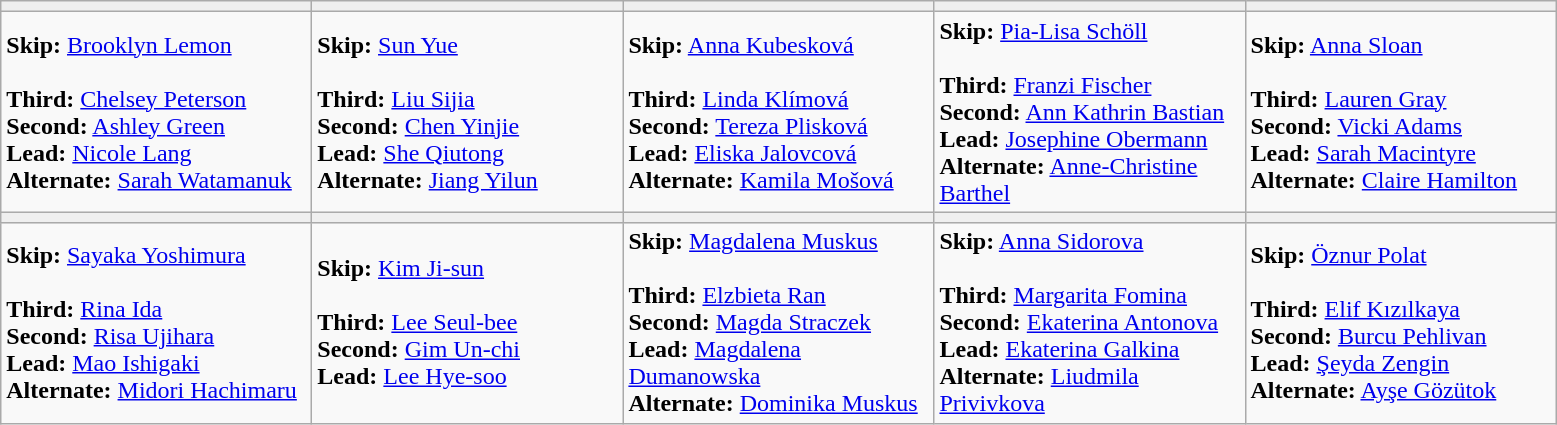<table class="wikitable">
<tr align=center>
<td bgcolor="#efefef" width="200"><strong></strong></td>
<td bgcolor="#efefef" width="200"><strong></strong></td>
<td bgcolor="#efefef" width="200"><strong></strong></td>
<td bgcolor="#efefef" width="200"><strong></strong></td>
<td bgcolor="#efefef" width="200"><strong></strong></td>
</tr>
<tr>
<td><strong>Skip:</strong> <a href='#'>Brooklyn Lemon</a><br><br><strong>Third:</strong> <a href='#'>Chelsey Peterson</a> <br>
<strong>Second:</strong> <a href='#'>Ashley Green</a><br>
<strong>Lead:</strong> <a href='#'>Nicole Lang</a><br>
<strong>Alternate:</strong> <a href='#'>Sarah Watamanuk</a></td>
<td><strong>Skip:</strong> <a href='#'>Sun Yue</a><br><br><strong>Third:</strong> <a href='#'>Liu Sijia</a><br>
<strong>Second:</strong> <a href='#'>Chen Yinjie</a><br>
<strong>Lead:</strong> <a href='#'>She Qiutong</a><br>
<strong>Alternate:</strong> <a href='#'>Jiang Yilun</a></td>
<td><strong>Skip:</strong> <a href='#'>Anna Kubesková</a><br><br><strong>Third:</strong> <a href='#'>Linda Klímová</a><br>
<strong>Second:</strong> <a href='#'>Tereza Plisková</a><br>
<strong>Lead:</strong> <a href='#'>Eliska Jalovcová</a><br>
<strong>Alternate:</strong> <a href='#'>Kamila Mošová</a></td>
<td><strong>Skip:</strong> <a href='#'>Pia-Lisa Schöll</a><br><br><strong>Third:</strong> <a href='#'>Franzi Fischer</a><br>
<strong>Second:</strong> <a href='#'>Ann Kathrin Bastian</a><br>
<strong>Lead:</strong> <a href='#'>Josephine Obermann</a><br>
<strong>Alternate:</strong> <a href='#'>Anne-Christine Barthel</a></td>
<td><strong>Skip:</strong> <a href='#'>Anna Sloan</a><br><br><strong>Third:</strong> <a href='#'>Lauren Gray</a><br>
<strong>Second:</strong> <a href='#'>Vicki Adams</a><br>
<strong>Lead:</strong> <a href='#'>Sarah Macintyre</a><br>
<strong>Alternate:</strong> <a href='#'>Claire Hamilton</a></td>
</tr>
<tr align=center>
<td bgcolor="#efefef" width="200"><strong></strong></td>
<td bgcolor="#efefef" width="200"><strong></strong></td>
<td bgcolor="#efefef" width="200"><strong></strong></td>
<td bgcolor="#efefef" width="200"><strong></strong></td>
<td bgcolor="#efefef" width="200"><strong></strong></td>
</tr>
<tr>
<td><strong>Skip:</strong> <a href='#'>Sayaka Yoshimura</a><br><br><strong>Third:</strong> <a href='#'>Rina Ida</a><br>
<strong>Second:</strong> <a href='#'>Risa Ujihara</a><br>
<strong>Lead:</strong> <a href='#'>Mao Ishigaki</a><br>
<strong>Alternate:</strong> <a href='#'>Midori Hachimaru</a></td>
<td><strong>Skip:</strong> <a href='#'>Kim Ji-sun</a> <br><br><strong>Third:</strong> <a href='#'>Lee Seul-bee</a> <br>
<strong>Second:</strong> <a href='#'>Gim Un-chi</a> <br>
<strong>Lead:</strong> <a href='#'>Lee Hye-soo</a></td>
<td><strong>Skip:</strong> <a href='#'>Magdalena Muskus</a> <br><br><strong>Third:</strong> <a href='#'>Elzbieta Ran</a><br>
<strong>Second:</strong> <a href='#'>Magda Straczek</a> <br>
<strong>Lead:</strong> <a href='#'>Magdalena Dumanowska</a><br>
<strong>Alternate:</strong> <a href='#'>Dominika Muskus</a></td>
<td><strong>Skip:</strong> <a href='#'>Anna Sidorova</a><br><br><strong>Third:</strong> <a href='#'>Margarita Fomina</a><br>
<strong>Second:</strong> <a href='#'>Ekaterina Antonova</a><br>
<strong>Lead:</strong> <a href='#'>Ekaterina Galkina</a><br>
<strong>Alternate:</strong> <a href='#'>Liudmila Privivkova</a></td>
<td><strong>Skip:</strong> <a href='#'>Öznur Polat</a><br><br><strong>Third:</strong> <a href='#'>Elif Kızılkaya</a><br>
<strong>Second:</strong> <a href='#'>Burcu Pehlivan</a><br>
<strong>Lead:</strong> <a href='#'>Şeyda Zengin</a><br>
<strong>Alternate:</strong> <a href='#'>Ayşe Gözütok</a></td>
</tr>
</table>
